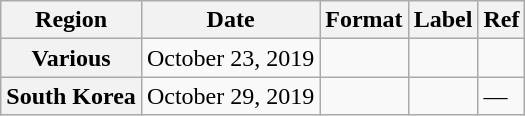<table class="wikitable plainrowheaders">
<tr>
<th scope="col">Region</th>
<th scope="col">Date</th>
<th scope="col">Format</th>
<th scope="col">Label</th>
<th scope="col">Ref</th>
</tr>
<tr>
<th scope="row">Various</th>
<td>October 23, 2019</td>
<td></td>
<td></td>
<td></td>
</tr>
<tr>
<th scope="row">South Korea</th>
<td>October 29, 2019</td>
<td></td>
<td></td>
<td>—</td>
</tr>
</table>
